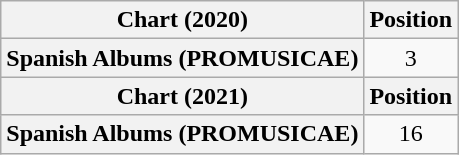<table class="wikitable sortable plainrowheaders" style="text-align:center">
<tr>
<th scope="col">Chart (2020)</th>
<th scope="col">Position</th>
</tr>
<tr>
<th scope="row">Spanish Albums (PROMUSICAE)</th>
<td>3</td>
</tr>
<tr>
<th scope="col">Chart (2021)</th>
<th scope="col">Position</th>
</tr>
<tr>
<th scope="row">Spanish Albums (PROMUSICAE)</th>
<td>16</td>
</tr>
</table>
